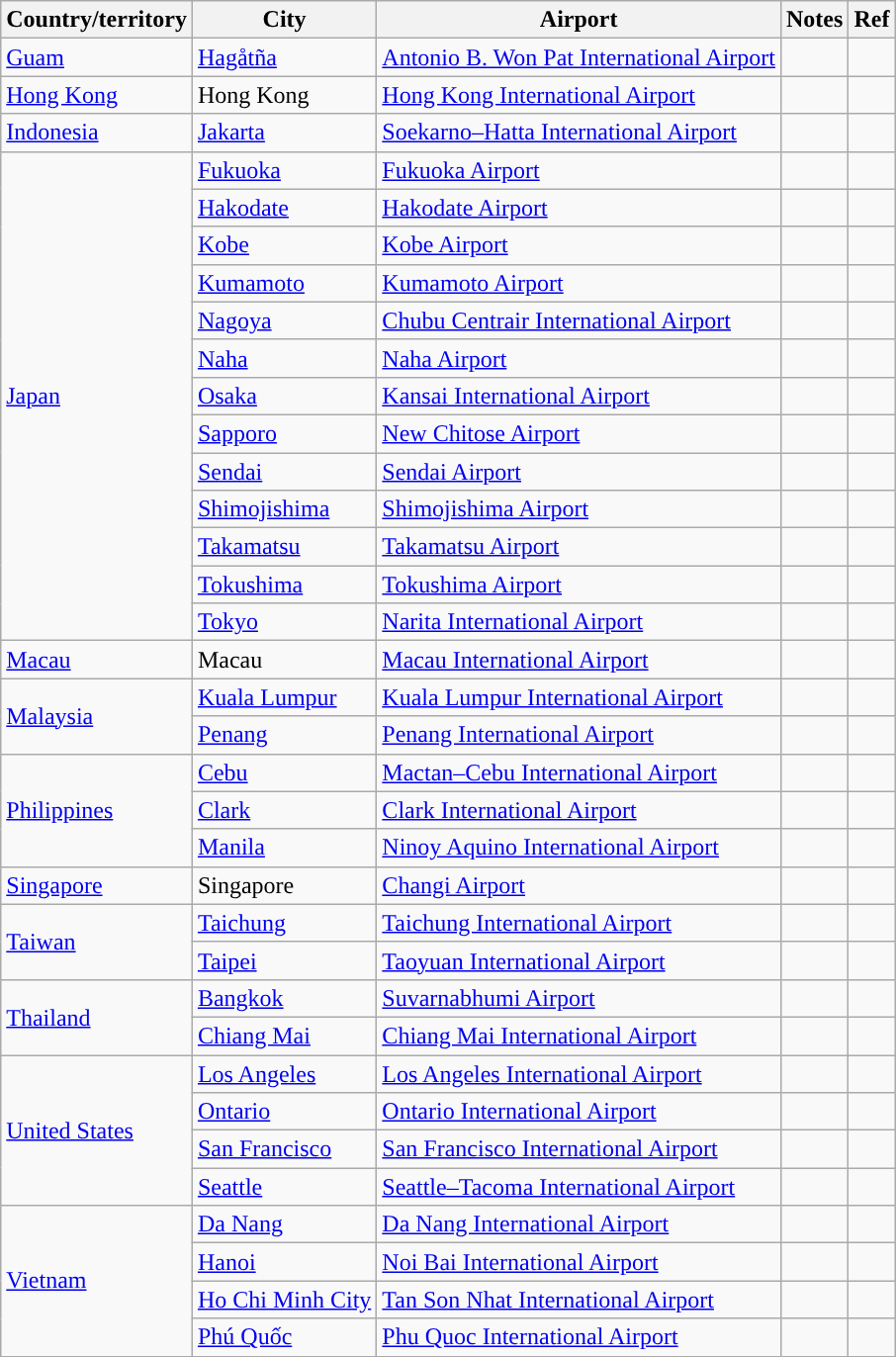<table class="wikitable sortable">
<tr>
<th>Country/territory</th>
<th>City</th>
<th>Airport</th>
<th>Notes</th>
<th class="unsortable">Ref</th>
</tr>
<tr>
<td><a href='#'>Guam</a></td>
<td><a href='#'>Hagåtña</a></td>
<td><a href='#'>Antonio B. Won Pat International Airport</a></td>
<td></td>
<td align=center></td>
</tr>
<tr>
<td><a href='#'>Hong Kong</a></td>
<td>Hong Kong</td>
<td><a href='#'>Hong Kong International Airport</a></td>
<td></td>
<td align=center></td>
</tr>
<tr>
<td><a href='#'>Indonesia</a></td>
<td><a href='#'>Jakarta</a></td>
<td><a href='#'>Soekarno–Hatta International Airport</a></td>
<td align=center></td>
<td align=center></td>
</tr>
<tr>
<td rowspan="13"><a href='#'>Japan</a></td>
<td><a href='#'>Fukuoka</a></td>
<td><a href='#'>Fukuoka Airport</a></td>
<td align=center></td>
<td align=center></td>
</tr>
<tr>
<td><a href='#'>Hakodate</a></td>
<td><a href='#'>Hakodate Airport</a></td>
<td align=center></td>
<td align=center></td>
</tr>
<tr>
<td><a href='#'>Kobe</a></td>
<td><a href='#'>Kobe Airport</a></td>
<td></td>
<td align=center></td>
</tr>
<tr>
<td><a href='#'>Kumamoto</a></td>
<td><a href='#'>Kumamoto Airport</a></td>
<td align=center></td>
<td align=center></td>
</tr>
<tr>
<td><a href='#'>Nagoya</a></td>
<td><a href='#'>Chubu Centrair International Airport</a></td>
<td align=center></td>
<td align=center></td>
</tr>
<tr>
<td><a href='#'>Naha</a></td>
<td><a href='#'>Naha Airport</a></td>
<td align=center></td>
<td align=center></td>
</tr>
<tr>
<td><a href='#'>Osaka</a></td>
<td><a href='#'>Kansai International Airport</a></td>
<td align=center></td>
<td align=center></td>
</tr>
<tr>
<td><a href='#'>Sapporo</a></td>
<td><a href='#'>New Chitose Airport</a></td>
<td align=center></td>
<td align=center></td>
</tr>
<tr>
<td><a href='#'>Sendai</a></td>
<td><a href='#'>Sendai Airport</a></td>
<td align=center></td>
<td align=center></td>
</tr>
<tr>
<td><a href='#'>Shimojishima</a></td>
<td><a href='#'>Shimojishima Airport</a></td>
<td></td>
<td align="center"></td>
</tr>
<tr>
<td><a href='#'>Takamatsu</a></td>
<td><a href='#'>Takamatsu Airport</a></td>
<td align=center></td>
<td align=center></td>
</tr>
<tr>
<td><a href='#'>Tokushima</a></td>
<td><a href='#'>Tokushima Airport</a></td>
<td></td>
<td align=center></td>
</tr>
<tr>
<td><a href='#'>Tokyo</a></td>
<td><a href='#'>Narita International Airport</a></td>
<td align=center></td>
<td align=center></td>
</tr>
<tr>
<td><a href='#'>Macau</a></td>
<td>Macau</td>
<td><a href='#'>Macau International Airport</a></td>
<td align=center></td>
<td align=center></td>
</tr>
<tr>
<td rowspan="2"><a href='#'>Malaysia</a></td>
<td><a href='#'>Kuala Lumpur</a></td>
<td><a href='#'>Kuala Lumpur International Airport</a></td>
<td align=center></td>
<td align=center></td>
</tr>
<tr>
<td><a href='#'>Penang</a></td>
<td><a href='#'>Penang International Airport</a></td>
<td></td>
<td align=center></td>
</tr>
<tr>
<td rowspan="3"><a href='#'>Philippines</a></td>
<td><a href='#'>Cebu</a></td>
<td><a href='#'>Mactan–Cebu International Airport</a></td>
<td align=center></td>
<td align=center></td>
</tr>
<tr>
<td><a href='#'>Clark</a></td>
<td><a href='#'>Clark International Airport</a></td>
<td align=center></td>
<td align=center></td>
</tr>
<tr>
<td><a href='#'>Manila</a></td>
<td><a href='#'>Ninoy Aquino International Airport</a></td>
<td></td>
<td align=center></td>
</tr>
<tr>
<td><a href='#'>Singapore</a></td>
<td>Singapore</td>
<td><a href='#'>Changi Airport</a></td>
<td align=center></td>
<td align=center></td>
</tr>
<tr>
<td rowspan="2"><a href='#'>Taiwan</a></td>
<td><a href='#'>Taichung</a></td>
<td><a href='#'>Taichung International Airport</a></td>
<td align=center></td>
<td align=center></td>
</tr>
<tr>
<td><a href='#'>Taipei</a></td>
<td><a href='#'>Taoyuan International Airport</a></td>
<td></td>
<td align=center></td>
</tr>
<tr>
<td rowspan="2"><a href='#'>Thailand</a></td>
<td><a href='#'>Bangkok</a></td>
<td><a href='#'>Suvarnabhumi Airport</a></td>
<td align=center></td>
<td align=center></td>
</tr>
<tr>
<td><a href='#'>Chiang Mai</a></td>
<td><a href='#'>Chiang Mai International Airport</a></td>
<td align=center></td>
<td align=center></td>
</tr>
<tr>
<td rowspan="4”"><a href='#'>United States</a></td>
<td><a href='#'>Los Angeles</a></td>
<td><a href='#'>Los Angeles International Airport</a></td>
<td align=center></td>
<td align=center></td>
</tr>
<tr>
<td><a href='#'>Ontario</a></td>
<td><a href='#'>Ontario International Airport</a></td>
<td></td>
<td align=center></td>
</tr>
<tr>
<td><a href='#'>San Francisco</a></td>
<td><a href='#'>San Francisco International Airport</a></td>
<td align=center></td>
<td align=center></td>
</tr>
<tr>
<td><a href='#'>Seattle</a></td>
<td><a href='#'>Seattle–Tacoma International Airport</a></td>
<td align=center></td>
<td align=center></td>
</tr>
<tr>
<td rowspan="4"><a href='#'>Vietnam</a></td>
<td><a href='#'>Da Nang</a></td>
<td><a href='#'>Da Nang International Airport</a></td>
<td align=center></td>
<td align=center></td>
</tr>
<tr>
<td><a href='#'>Hanoi</a></td>
<td><a href='#'>Noi Bai International Airport</a></td>
<td align=center></td>
<td align=center></td>
</tr>
<tr>
<td><a href='#'>Ho Chi Minh City</a></td>
<td><a href='#'>Tan Son Nhat International Airport</a></td>
<td align=center></td>
<td align=center></td>
</tr>
<tr>
<td><a href='#'>Phú Quốc</a></td>
<td><a href='#'>Phu Quoc International Airport</a></td>
<td align=center></td>
<td align=center></td>
</tr>
</table>
